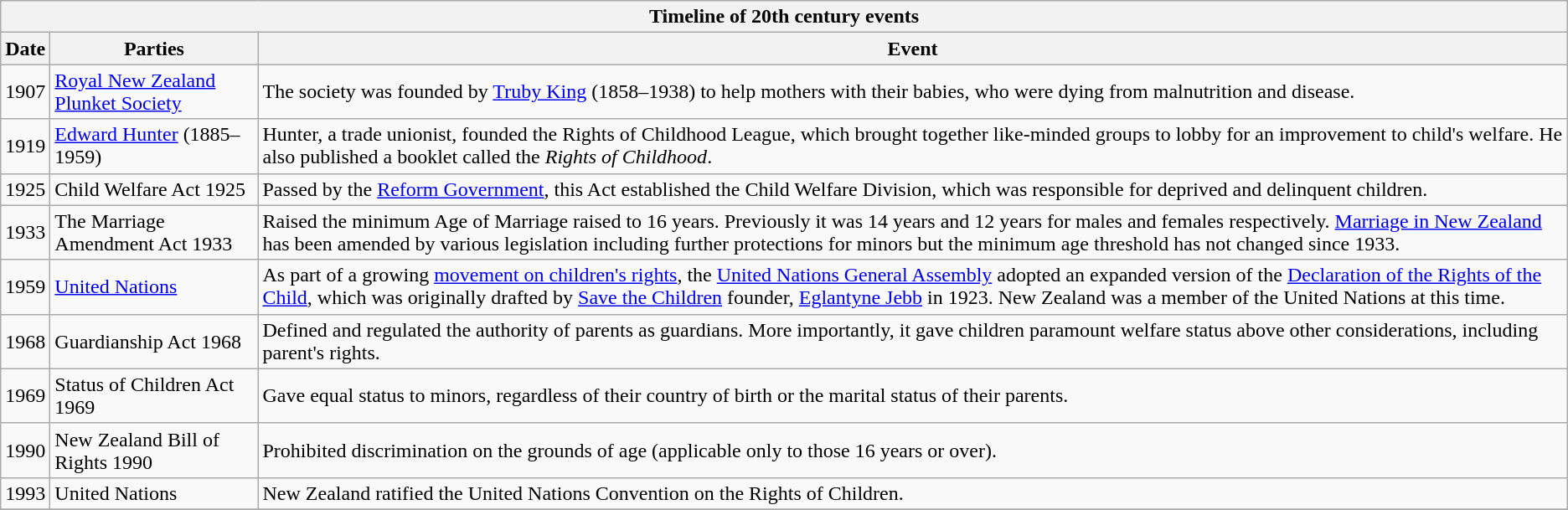<table class="wikitable">
<tr>
<th align="center" colspan="6">Timeline of 20th century events</th>
</tr>
<tr>
<th>Date</th>
<th>Parties</th>
<th>Event</th>
</tr>
<tr>
<td>1907</td>
<td><a href='#'>Royal New Zealand Plunket Society</a></td>
<td>The society was founded by <a href='#'>Truby King</a> (1858–1938) to help mothers with their babies, who were dying from malnutrition and disease.</td>
</tr>
<tr>
<td>1919</td>
<td><a href='#'>Edward Hunter</a> (1885–1959)</td>
<td>Hunter, a trade unionist, founded the Rights of Childhood League, which brought together like-minded groups to lobby for an improvement to child's welfare. He also published a booklet called the <em>Rights of Childhood</em>.</td>
</tr>
<tr>
<td>1925</td>
<td>Child Welfare Act 1925</td>
<td>Passed by the <a href='#'>Reform Government</a>, this Act established the Child Welfare Division, which was responsible for deprived and delinquent children.</td>
</tr>
<tr>
<td>1933</td>
<td>The Marriage Amendment Act 1933</td>
<td>Raised the minimum Age of Marriage raised to 16 years. Previously it was 14 years and 12 years for males and females respectively. <a href='#'>Marriage in New Zealand</a> has been amended by various legislation including further protections for minors but the minimum age threshold has not changed since 1933.</td>
</tr>
<tr>
<td>1959</td>
<td><a href='#'>United Nations</a></td>
<td>As part of a growing <a href='#'>movement on children's rights</a>, the <a href='#'>United Nations General Assembly</a> adopted an expanded version of the <a href='#'>Declaration of the Rights of the Child</a>, which was originally drafted by <a href='#'>Save the Children</a> founder, <a href='#'>Eglantyne Jebb</a> in 1923. New Zealand was a member of the United Nations at this time.</td>
</tr>
<tr>
<td>1968</td>
<td>Guardianship Act 1968</td>
<td>Defined and regulated the authority of parents as guardians. More importantly, it gave children paramount welfare status above other considerations, including parent's rights.</td>
</tr>
<tr>
<td>1969</td>
<td>Status of Children Act 1969</td>
<td>Gave equal status to minors, regardless of their country of birth or the marital status of their parents.</td>
</tr>
<tr>
<td>1990</td>
<td>New Zealand Bill of Rights 1990</td>
<td>Prohibited discrimination on the grounds of age (applicable only to those 16 years or over).</td>
</tr>
<tr>
<td>1993</td>
<td>United Nations</td>
<td>New Zealand ratified the United Nations Convention on the Rights of Children.</td>
</tr>
<tr>
</tr>
</table>
